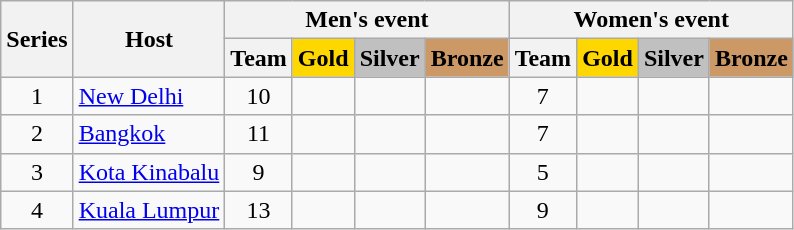<table class="wikitable" style= "text-align: center">
<tr>
<th rowspan=2>Series</th>
<th rowspan=2>Host</th>
<th colspan=4>Men's event</th>
<th colspan=4>Women's event</th>
</tr>
<tr>
<th>Team</th>
<th style="background: #ffd700">Gold</th>
<th style="background: #c0c0c0">Silver</th>
<th style="background: #cc9966">Bronze</th>
<th>Team</th>
<th style="background: #ffd700">Gold</th>
<th style="background: #c0c0c0">Silver</th>
<th style="background: #cc9966">Bronze</th>
</tr>
<tr>
<td>1</td>
<td align=left> <a href='#'>New Delhi</a></td>
<td>10</td>
<td></td>
<td></td>
<td></td>
<td>7</td>
<td></td>
<td></td>
<td></td>
</tr>
<tr>
<td>2</td>
<td align=left> <a href='#'>Bangkok</a></td>
<td>11</td>
<td></td>
<td></td>
<td></td>
<td>7</td>
<td></td>
<td></td>
<td></td>
</tr>
<tr>
<td>3</td>
<td align=left> <a href='#'>Kota Kinabalu</a></td>
<td>9</td>
<td></td>
<td></td>
<td></td>
<td>5</td>
<td></td>
<td></td>
<td></td>
</tr>
<tr>
<td>4</td>
<td align=left> <a href='#'>Kuala Lumpur</a></td>
<td>13</td>
<td></td>
<td></td>
<td></td>
<td>9</td>
<td></td>
<td></td>
<td></td>
</tr>
</table>
